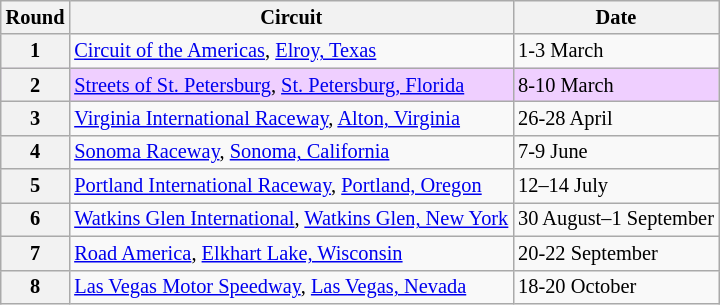<table class="wikitable" style="font-size: 85%;">
<tr>
<th>Round</th>
<th>Circuit</th>
<th>Date</th>
</tr>
<tr>
<th>1</th>
<td> <a href='#'>Circuit of the Americas</a>, <a href='#'>Elroy, Texas</a></td>
<td>1-3 March</td>
</tr>
<tr bgcolor="#efcfff">
<th>2</th>
<td> <a href='#'>Streets of St. Petersburg</a>, <a href='#'>St. Petersburg, Florida</a></td>
<td>8-10 March</td>
</tr>
<tr>
<th>3</th>
<td> <a href='#'>Virginia International Raceway</a>, <a href='#'>Alton, Virginia</a></td>
<td>26-28 April</td>
</tr>
<tr>
<th>4</th>
<td> <a href='#'>Sonoma Raceway</a>, <a href='#'>Sonoma, California</a></td>
<td>7-9 June</td>
</tr>
<tr>
<th>5</th>
<td> <a href='#'>Portland International Raceway</a>, <a href='#'>Portland, Oregon</a></td>
<td>12–14 July</td>
</tr>
<tr>
<th>6</th>
<td> <a href='#'>Watkins Glen International</a>, <a href='#'>Watkins Glen, New York</a></td>
<td>30 August–1 September</td>
</tr>
<tr>
<th>7</th>
<td> <a href='#'>Road America</a>, <a href='#'>Elkhart Lake, Wisconsin</a></td>
<td>20-22 September</td>
</tr>
<tr>
<th>8</th>
<td> <a href='#'>Las Vegas Motor Speedway</a>, <a href='#'>Las Vegas, Nevada</a></td>
<td>18-20 October</td>
</tr>
</table>
